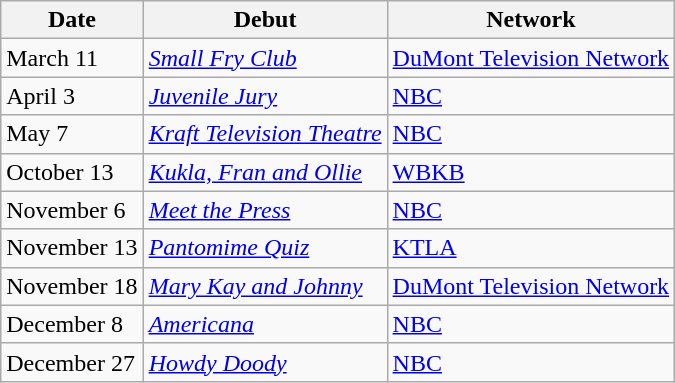<table class="wikitable sortable">
<tr>
<th>Date</th>
<th>Debut</th>
<th>Network</th>
</tr>
<tr>
<td>March 11</td>
<td><em><a href='#'>Small Fry Club</a></em></td>
<td><a href='#'>DuMont Television Network</a></td>
</tr>
<tr>
<td>April 3</td>
<td><em><a href='#'>Juvenile Jury</a></em></td>
<td><a href='#'>NBC</a></td>
</tr>
<tr>
<td>May 7</td>
<td><em><a href='#'>Kraft Television Theatre</a></em></td>
<td><a href='#'>NBC</a></td>
</tr>
<tr>
<td>October 13</td>
<td><em><a href='#'>Kukla, Fran and Ollie</a></em></td>
<td><a href='#'>WBKB</a></td>
</tr>
<tr>
<td>November 6</td>
<td><em><a href='#'>Meet the Press</a></em></td>
<td><a href='#'>NBC</a></td>
</tr>
<tr>
<td>November 13</td>
<td><em><a href='#'>Pantomime Quiz</a></em></td>
<td><a href='#'>KTLA</a></td>
</tr>
<tr>
<td>November 18</td>
<td><em><a href='#'>Mary Kay and Johnny</a></em></td>
<td><a href='#'>DuMont Television Network</a></td>
</tr>
<tr>
<td>December 8</td>
<td><em><a href='#'>Americana</a></em></td>
<td><a href='#'>NBC</a></td>
</tr>
<tr>
<td>December 27</td>
<td><em><a href='#'>Howdy Doody</a></em></td>
<td><a href='#'>NBC</a></td>
</tr>
</table>
